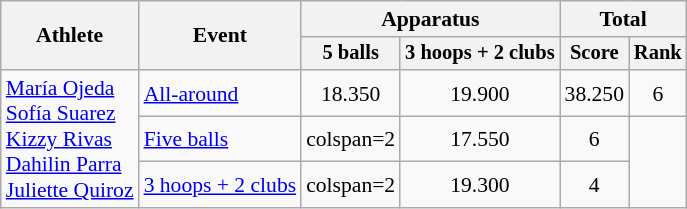<table class=wikitable style=font-size:90%;text-align:center>
<tr>
<th rowspan=2>Athlete</th>
<th rowspan=2>Event</th>
<th colspan=2>Apparatus</th>
<th colspan=2>Total</th>
</tr>
<tr style=font-size:95%>
<th>5 balls</th>
<th>3 hoops + 2 clubs</th>
<th>Score</th>
<th>Rank</th>
</tr>
<tr>
<td align=left rowspan=3><a href='#'>María Ojeda</a><br><a href='#'>Sofía Suarez</a><br><a href='#'>Kizzy Rivas</a><br><a href='#'>Dahilin Parra</a><br><a href='#'>Juliette Quiroz</a></td>
<td align=left><a href='#'>All-around</a></td>
<td>18.350</td>
<td>19.900</td>
<td>38.250</td>
<td>6</td>
</tr>
<tr>
<td align=left><a href='#'>Five balls</a></td>
<td>colspan=2 </td>
<td>17.550</td>
<td>6</td>
</tr>
<tr>
<td align=left><a href='#'>3 hoops + 2 clubs</a></td>
<td>colspan=2 </td>
<td>19.300</td>
<td>4</td>
</tr>
</table>
